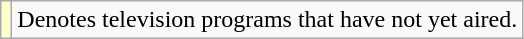<table class="wikitable">
<tr>
<td style="background:#FFFFCC;"></td>
<td>Denotes television programs that have not yet aired.</td>
</tr>
</table>
